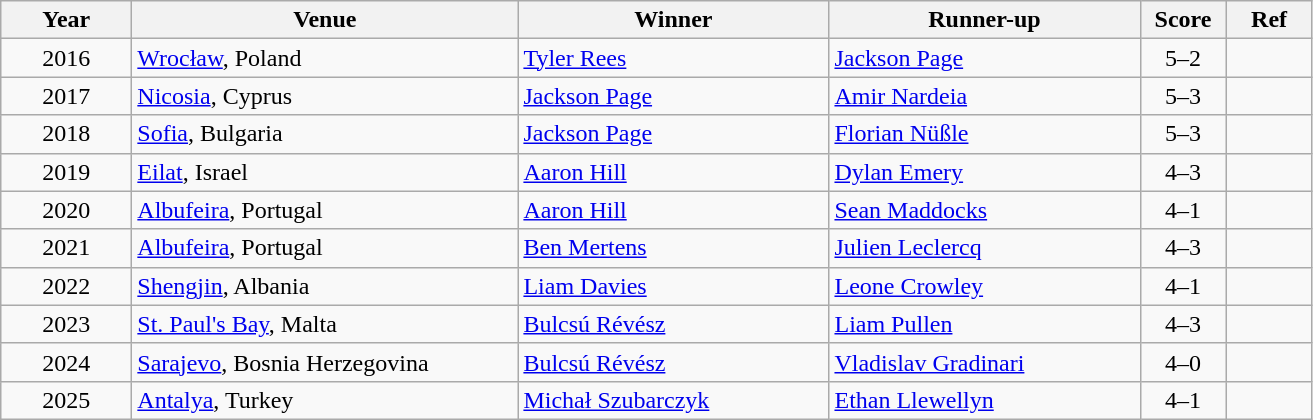<table class="wikitable">
<tr>
<th width=80>Year</th>
<th width=250>Venue</th>
<th width=200>Winner</th>
<th width=200>Runner-up</th>
<th width=50>Score</th>
<th width=50>Ref</th>
</tr>
<tr>
<td align="center">2016</td>
<td> <a href='#'>Wrocław</a>, Poland</td>
<td> <a href='#'>Tyler Rees</a></td>
<td> <a href='#'>Jackson Page</a></td>
<td align = "center">5–2</td>
<td></td>
</tr>
<tr>
<td align = "center">2017</td>
<td> <a href='#'>Nicosia</a>, Cyprus</td>
<td> <a href='#'>Jackson Page</a></td>
<td> <a href='#'>Amir Nardeia</a></td>
<td align = "center">5–3</td>
<td></td>
</tr>
<tr>
<td align = "center">2018</td>
<td> <a href='#'>Sofia</a>, Bulgaria</td>
<td> <a href='#'>Jackson Page</a></td>
<td> <a href='#'>Florian Nüßle</a></td>
<td align = "center">5–3</td>
<td></td>
</tr>
<tr>
<td align = "center">2019</td>
<td> <a href='#'>Eilat</a>, Israel</td>
<td> <a href='#'>Aaron Hill</a></td>
<td> <a href='#'>Dylan Emery</a></td>
<td align = "center">4–3</td>
<td></td>
</tr>
<tr>
<td align = "center">2020</td>
<td> <a href='#'>Albufeira</a>, Portugal</td>
<td> <a href='#'>Aaron Hill</a></td>
<td> <a href='#'>Sean Maddocks</a></td>
<td align="center">4–1</td>
<td></td>
</tr>
<tr>
<td align = "center">2021</td>
<td> <a href='#'>Albufeira</a>, Portugal</td>
<td> <a href='#'>Ben Mertens</a></td>
<td> <a href='#'>Julien Leclercq</a></td>
<td align="center">4–3</td>
<td></td>
</tr>
<tr>
<td align = "center">2022</td>
<td> <a href='#'>Shengjin</a>, Albania</td>
<td> <a href='#'>Liam Davies</a></td>
<td> <a href='#'>Leone Crowley</a></td>
<td align="center">4–1</td>
<td></td>
</tr>
<tr>
<td align = "center">2023</td>
<td> <a href='#'>St. Paul's Bay</a>, Malta</td>
<td> <a href='#'>Bulcsú Révész</a></td>
<td> <a href='#'>Liam Pullen</a></td>
<td align="center">4–3</td>
<td></td>
</tr>
<tr>
<td align = "center">2024</td>
<td> <a href='#'>Sarajevo</a>, Bosnia Herzegovina</td>
<td> <a href='#'>Bulcsú Révész</a></td>
<td> <a href='#'>Vladislav Gradinari</a></td>
<td align="center">4–0</td>
<td></td>
</tr>
<tr>
<td align = "center">2025</td>
<td> <a href='#'>Antalya</a>, Turkey</td>
<td> <a href='#'>Michał Szubarczyk</a></td>
<td> <a href='#'>Ethan Llewellyn</a></td>
<td align="center">4–1</td>
<td></td>
</tr>
</table>
